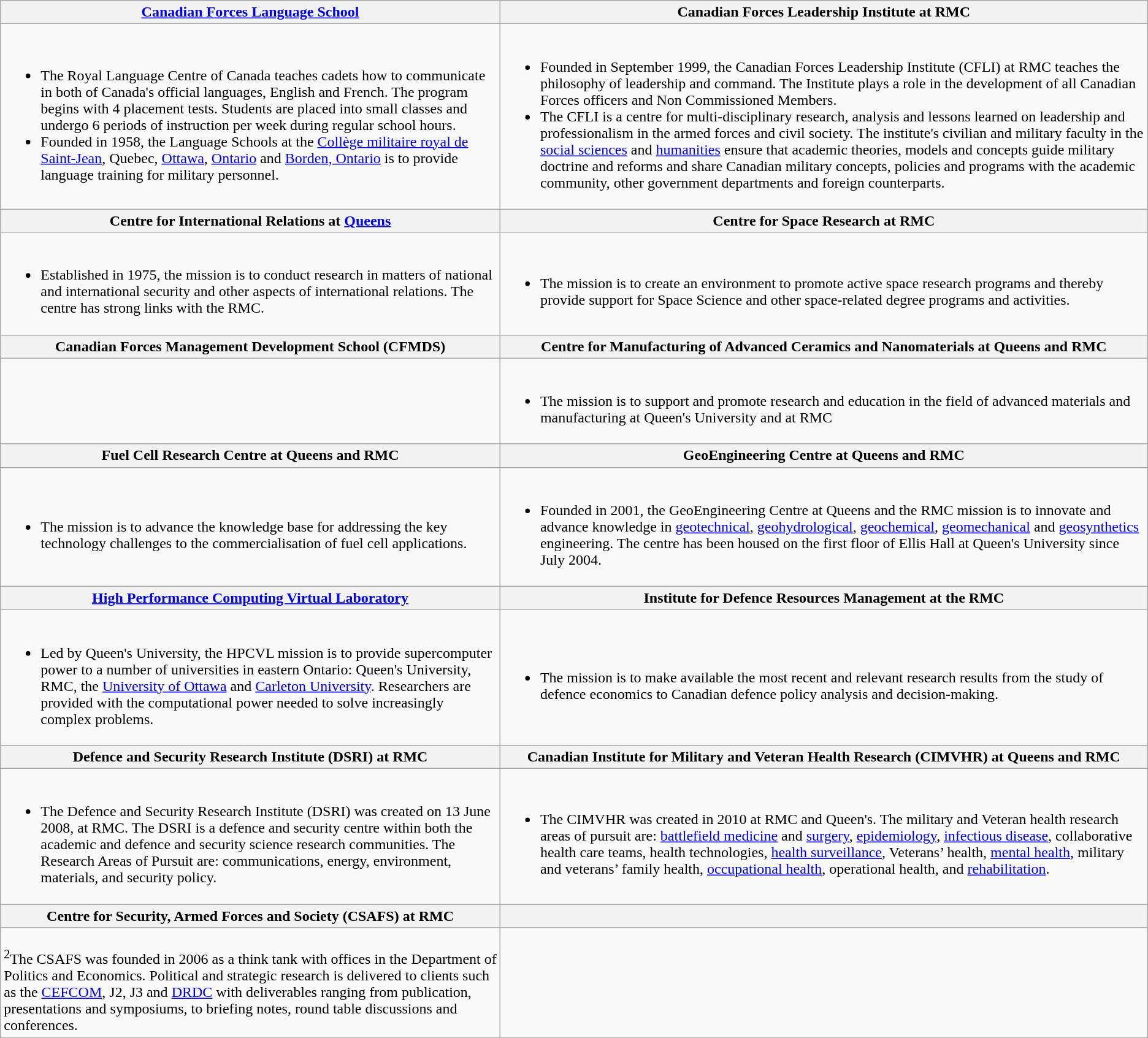<table class="wikitable">
<tr>
<th><strong> <a href='#'>Canadian Forces Language School</a> </strong></th>
<th><strong>Canadian Forces Leadership Institute at RMC </strong></th>
</tr>
<tr>
<td><br><ul><li>The Royal Language Centre of Canada teaches cadets how to communicate in both of Canada's official languages, English and French. The program begins with 4 placement tests. Students are placed into small classes and undergo 6 periods of instruction per week during regular school hours.</li><li>Founded in 1958, the Language Schools at the <a href='#'>Collège militaire royal de Saint-Jean</a>, Quebec, <a href='#'>Ottawa</a>, <a href='#'>Ontario</a> and <a href='#'>Borden, Ontario</a> is to provide language training for military personnel.</li></ul></td>
<td><br><ul><li>Founded in September 1999, the Canadian Forces Leadership Institute (CFLI) at RMC teaches the philosophy of leadership and command. The Institute plays a role in the development of all Canadian Forces officers and Non Commissioned Members.</li><li>The CFLI is a centre for multi-disciplinary research, analysis and lessons learned on leadership and professionalism in the armed forces and civil society. The institute's civilian and military faculty in the <a href='#'>social sciences</a> and <a href='#'>humanities</a> ensure that academic theories, models and concepts guide military doctrine and reforms and share Canadian military concepts, policies and programs with the academic community, other government departments and foreign counterparts.</li></ul></td>
</tr>
<tr>
<th><strong> Centre for International Relations at <a href='#'>Queens</a></strong></th>
<th><strong> Centre for Space Research at RMC </strong></th>
</tr>
<tr>
<td><br><ul><li>Established in 1975, the mission is to conduct research in matters of national and international security and other aspects of international relations. The centre has strong links with the RMC.</li></ul></td>
<td><br><ul><li>The mission is to create an environment to promote active space research programs and thereby provide support for Space Science and other space-related degree programs and activities.</li></ul></td>
</tr>
<tr>
<th><strong> Canadian Forces Management Development School (CFMDS) </strong></th>
<th><strong> Centre for Manufacturing of Advanced Ceramics and Nanomaterials at Queens and RMC</strong></th>
</tr>
<tr>
<td></td>
<td><br><ul><li>The mission is to support and promote research and education in the field of advanced materials and manufacturing at Queen's University and at RMC</li></ul></td>
</tr>
<tr>
<th><strong> Fuel Cell Research Centre at Queens and RMC</strong></th>
<th><strong> GeoEngineering Centre at Queens and RMC</strong></th>
</tr>
<tr>
<td><br><ul><li>The mission is to advance the knowledge base for addressing the key technology challenges to the commercialisation of fuel cell applications.</li></ul></td>
<td><br><ul><li>Founded in 2001, the GeoEngineering Centre at Queens and the RMC mission is to innovate and advance knowledge in <a href='#'>geotechnical</a>, <a href='#'>geohydrological</a>, <a href='#'>geochemical</a>, <a href='#'>geomechanical</a> and <a href='#'>geosynthetics</a> engineering. The centre has been housed on the first floor of Ellis Hall at Queen's University since July 2004.</li></ul></td>
</tr>
<tr>
<th><strong> <a href='#'>High Performance Computing Virtual Laboratory</a> </strong></th>
<th><strong> Institute for Defence Resources Management at the RMC</strong></th>
</tr>
<tr>
<td><br><ul><li>Led by Queen's University, the HPCVL mission is to provide supercomputer power to a number of universities in eastern Ontario: Queen's University, RMC, the <a href='#'>University of Ottawa</a> and <a href='#'>Carleton University</a>. Researchers are provided with the computational power needed to solve increasingly complex problems.</li></ul></td>
<td><br><ul><li>The mission is to make available the most recent and relevant research results from the study of defence economics to Canadian defence policy analysis and decision-making.</li></ul></td>
</tr>
<tr>
<th><strong>Defence and Security Research Institute (DSRI) at RMC</strong></th>
<th><strong>Canadian Institute for Military and Veteran Health Research (CIMVHR) at Queens and RMC</strong></th>
</tr>
<tr>
<td><br><ul><li>The Defence and Security Research Institute (DSRI) was created on 13 June 2008, at RMC. The DSRI is a defence and security centre within both the academic and defence and security science research communities. The Research Areas of Pursuit are: communications, energy, environment, materials, and security policy.</li></ul></td>
<td><br><ul><li>The CIMVHR was created in 2010 at RMC and Queen's. The military and Veteran health research areas of pursuit are: <a href='#'>battlefield medicine</a> and <a href='#'>surgery</a>, <a href='#'>epidemiology</a>, <a href='#'>infectious disease</a>, collaborative health care teams, health technologies, <a href='#'>health surveillance</a>, Veterans’ health, <a href='#'>mental health</a>, military and veterans’ family health, <a href='#'>occupational health</a>, operational health, and <a href='#'>rehabilitation</a>.</li></ul></td>
</tr>
<tr>
<th><strong>Centre for Security, Armed Forces and Society (CSAFS) at RMC</strong></th>
<th></th>
</tr>
<tr>
<td><br><sup>2</sup>The CSAFS was founded in 2006 as a think tank with offices in the Department of Politics and Economics. Political and strategic research is delivered to clients such as the <a href='#'>CEFCOM</a>, J2, J3 and <a href='#'>DRDC</a> with deliverables ranging from publication, presentations and symposiums, to briefing notes, round table discussions and conferences.</td>
<td></td>
</tr>
</table>
